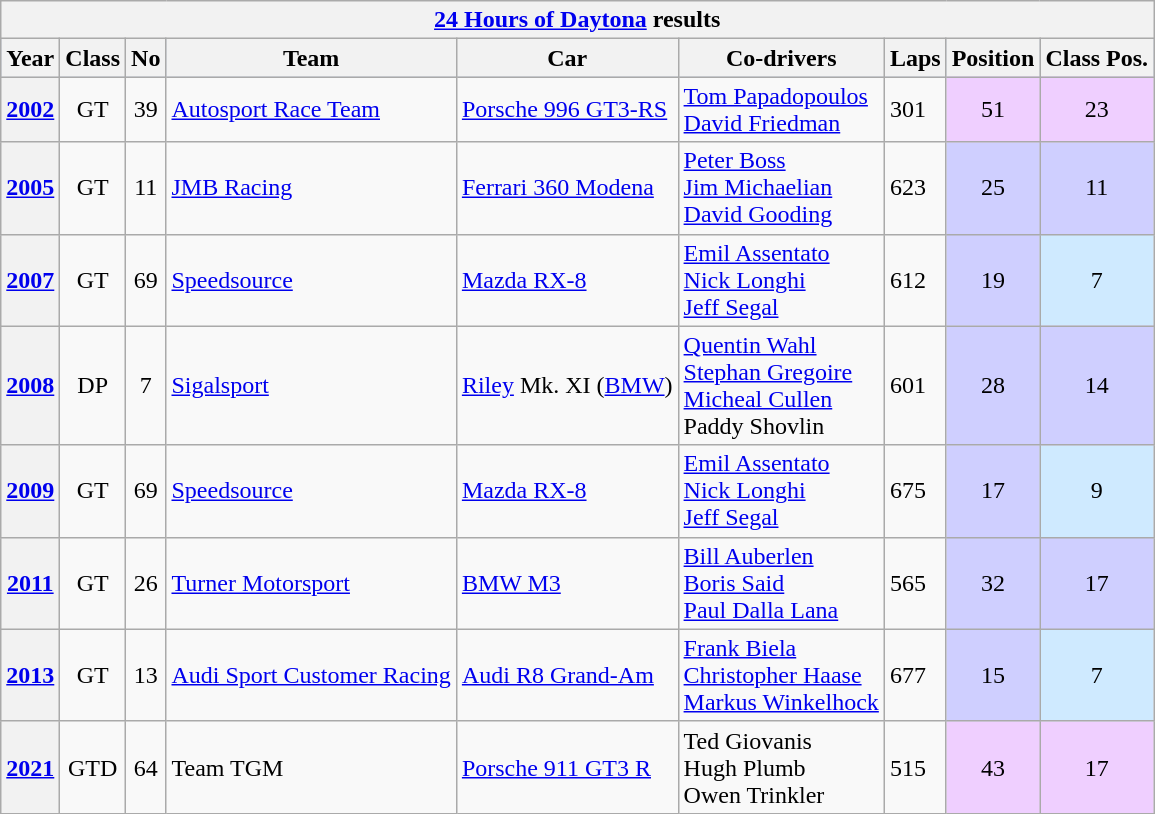<table class="wikitable" font-size:95%">
<tr>
<th colspan=45><a href='#'>24 Hours of Daytona</a> results</th>
</tr>
<tr style="background:#abbbdd;">
<th>Year</th>
<th>Class</th>
<th>No</th>
<th>Team</th>
<th>Car</th>
<th>Co-drivers</th>
<th>Laps</th>
<th>Position</th>
<th>Class Pos.</th>
</tr>
<tr>
<th><a href='#'>2002</a></th>
<td align=center>GT</td>
<td align=center>39</td>
<td> <a href='#'>Autosport Race Team</a></td>
<td><a href='#'>Porsche 996 GT3-RS</a></td>
<td> <a href='#'>Tom Papadopoulos</a><br> <a href='#'>David Friedman</a></td>
<td>301</td>
<td style="background:#EFCFFF;" align=center>51 </td>
<td style="background:#EFCFFF;" align=center>23 </td>
</tr>
<tr>
<th><a href='#'>2005</a></th>
<td align=center>GT</td>
<td align=center>11</td>
<td> <a href='#'>JMB Racing</a></td>
<td><a href='#'>Ferrari 360 Modena</a></td>
<td> <a href='#'>Peter Boss</a><br> <a href='#'>Jim Michaelian</a> <br>  <a href='#'>David Gooding</a></td>
<td>623</td>
<td style="background:#CFCFFF;" align=center>25</td>
<td style="background:#CFCFFF;" align=center>11</td>
</tr>
<tr>
<th><a href='#'>2007</a></th>
<td align=center>GT</td>
<td align=center>69</td>
<td> <a href='#'>Speedsource</a></td>
<td><a href='#'>Mazda RX-8</a></td>
<td> <a href='#'>Emil Assentato</a><br> <a href='#'>Nick Longhi</a> <br>  <a href='#'>Jeff Segal</a></td>
<td>612</td>
<td style="background:#CFCFFF;" align=center>19</td>
<td style="background:#CFEAFF;" align=center>7</td>
</tr>
<tr>
<th><a href='#'>2008</a></th>
<td align=center>DP</td>
<td align=center>7</td>
<td> <a href='#'>Sigalsport</a></td>
<td><a href='#'>Riley</a> Mk. XI (<a href='#'>BMW</a>)</td>
<td> <a href='#'>Quentin Wahl</a><br> <a href='#'>Stephan Gregoire</a> <br>  <a href='#'>Micheal Cullen</a> <br>  Paddy Shovlin</td>
<td>601</td>
<td style="background:#CFCFFF;" align=center>28</td>
<td style="background:#CFCFFF;" align=center>14</td>
</tr>
<tr>
<th><a href='#'>2009</a></th>
<td align=center>GT</td>
<td align=center>69</td>
<td> <a href='#'>Speedsource</a></td>
<td><a href='#'>Mazda RX-8</a></td>
<td> <a href='#'>Emil Assentato</a><br> <a href='#'>Nick Longhi</a> <br>  <a href='#'>Jeff Segal</a></td>
<td>675</td>
<td style="background:#CFCFFF;" align=center>17</td>
<td style="background:#CFEAFF;" align=center>9</td>
</tr>
<tr>
<th><a href='#'>2011</a></th>
<td align=center>GT</td>
<td align=center>26</td>
<td> <a href='#'>Turner Motorsport</a></td>
<td><a href='#'>BMW M3</a></td>
<td> <a href='#'>Bill Auberlen</a><br> <a href='#'>Boris Said</a> <br>  <a href='#'>Paul Dalla Lana</a></td>
<td>565</td>
<td style="background:#CFCFFF;" align=center>32</td>
<td style="background:#CFCFFF;" align=center>17</td>
</tr>
<tr>
<th><a href='#'>2013</a></th>
<td align=center>GT</td>
<td align=center>13</td>
<td> <a href='#'>Audi Sport Customer Racing</a></td>
<td><a href='#'>Audi R8 Grand-Am</a></td>
<td> <a href='#'>Frank Biela</a><br> <a href='#'>Christopher Haase</a> <br>  <a href='#'>Markus Winkelhock</a></td>
<td>677</td>
<td style="background:#CFCFFF;" align=center>15</td>
<td style="background:#CFEAFF;" align=center>7</td>
</tr>
<tr>
<th><a href='#'>2021</a></th>
<td align=center>GTD</td>
<td align=center>64</td>
<td> Team TGM</td>
<td><a href='#'>Porsche 911 GT3 R</a></td>
<td> Ted Giovanis<br> Hugh Plumb <br>  Owen Trinkler</td>
<td>515</td>
<td style="background:#EFCFFF;" align=center>43 </td>
<td style="background:#EFCFFF;" align=center>17 </td>
</tr>
</table>
